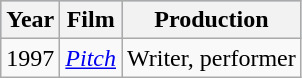<table class="wikitable">
<tr style="background:#b0c4de; text-align:center;">
<th>Year</th>
<th>Film</th>
<th>Production</th>
</tr>
<tr>
<td>1997</td>
<td><em><a href='#'>Pitch</a></em></td>
<td>Writer, performer</td>
</tr>
</table>
